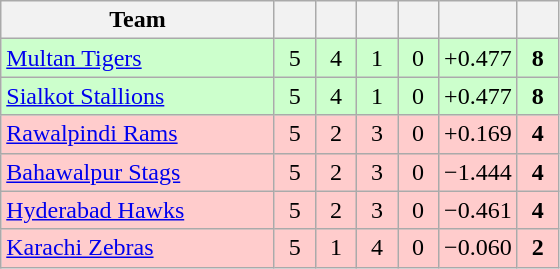<table class="wikitable" style="text-align:center">
<tr>
<th style="width:175px;">Team</th>
<th style="width:20px;"></th>
<th style="width:20px;"></th>
<th style="width:20px;"></th>
<th style="width:20px;"></th>
<th style="width:45px;"></th>
<th style="width:20px;"></th>
</tr>
<tr style="background:#ccffcc">
<td style="text-align:left"><a href='#'>Multan Tigers</a></td>
<td>5</td>
<td>4</td>
<td>1</td>
<td>0</td>
<td>+0.477</td>
<td><strong>8</strong></td>
</tr>
<tr style="background:#ccffcc">
<td style="text-align:left"><a href='#'>Sialkot Stallions</a></td>
<td>5</td>
<td>4</td>
<td>1</td>
<td>0</td>
<td>+0.477</td>
<td><strong>8</strong></td>
</tr>
<tr style="background:#ffcccc">
<td style="text-align:left"><a href='#'>Rawalpindi Rams</a></td>
<td>5</td>
<td>2</td>
<td>3</td>
<td>0</td>
<td>+0.169</td>
<td><strong>4</strong></td>
</tr>
<tr style="background:#ffcccc">
<td style="text-align:left"><a href='#'>Bahawalpur Stags</a></td>
<td>5</td>
<td>2</td>
<td>3</td>
<td>0</td>
<td>−1.444</td>
<td><strong>4</strong></td>
</tr>
<tr style="background:#ffcccc">
<td style="text-align:left"><a href='#'>Hyderabad Hawks</a></td>
<td>5</td>
<td>2</td>
<td>3</td>
<td>0</td>
<td>−0.461</td>
<td><strong>4</strong></td>
</tr>
<tr style="background:#ffcccc">
<td style="text-align:left"><a href='#'>Karachi Zebras</a></td>
<td>5</td>
<td>1</td>
<td>4</td>
<td>0</td>
<td>−0.060</td>
<td><strong>2</strong></td>
</tr>
</table>
